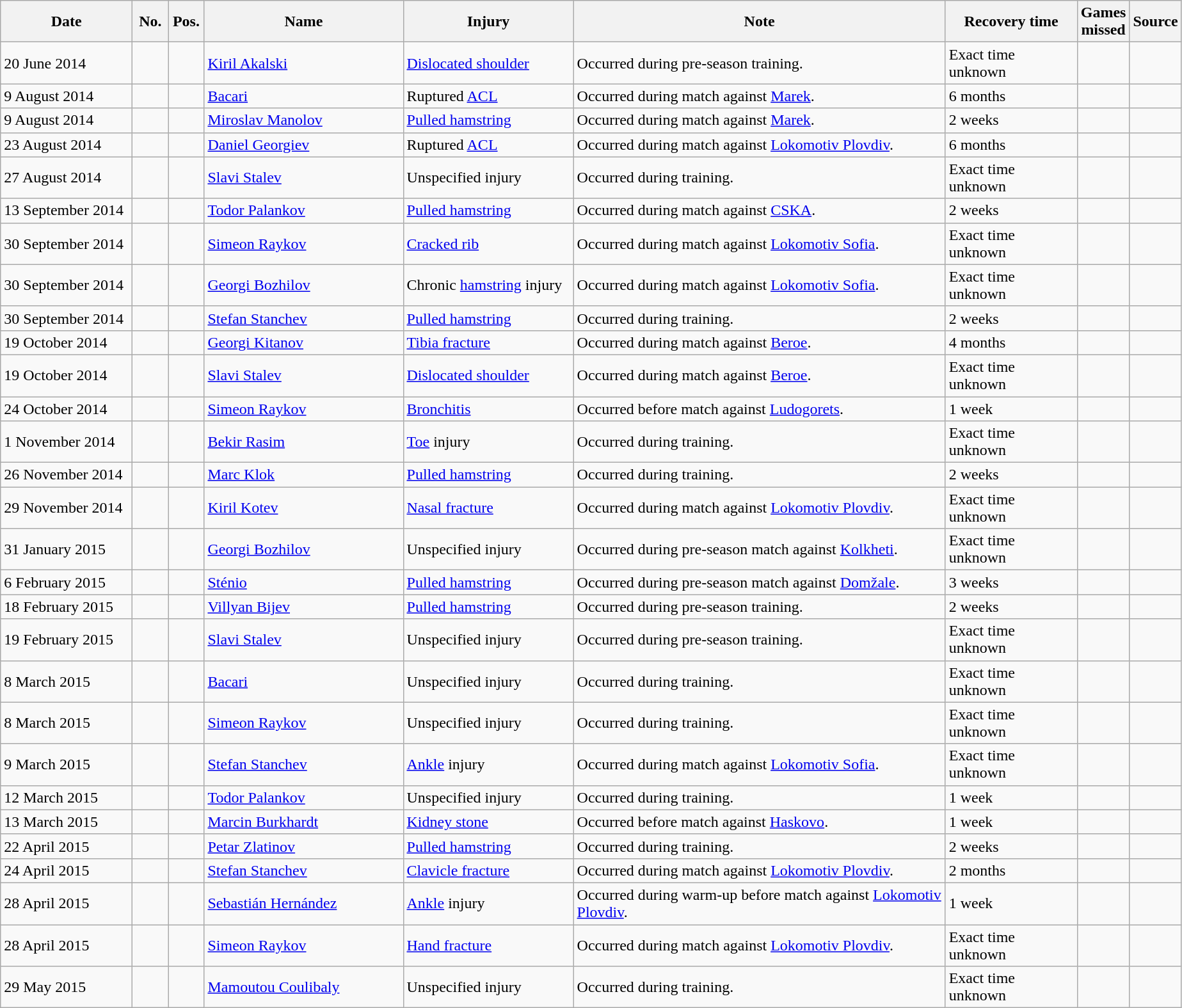<table class="wikitable">
<tr>
<th style="width:130px;">Date</th>
<th style="width:30px;">No.</th>
<th style="width:30px;">Pos.</th>
<th style="width:200px;">Name</th>
<th style="width:170px;">Injury</th>
<th style="width:380px;">Note</th>
<th style="width:130px;">Recovery time</th>
<th style="width:40px;">Games missed</th>
<th style="width:30px;">Source</th>
</tr>
<tr>
<td>20 June 2014</td>
<td></td>
<td></td>
<td> <a href='#'>Kiril Akalski</a></td>
<td><a href='#'>Dislocated shoulder</a></td>
<td>Occurred during pre-season training.</td>
<td>Exact time unknown</td>
<td></td>
<td></td>
</tr>
<tr>
<td>9 August 2014</td>
<td></td>
<td></td>
<td> <a href='#'>Bacari</a></td>
<td>Ruptured <a href='#'>ACL</a></td>
<td>Occurred during match against <a href='#'>Marek</a>.</td>
<td>6 months</td>
<td></td>
<td></td>
</tr>
<tr>
<td>9 August 2014</td>
<td></td>
<td></td>
<td> <a href='#'>Miroslav Manolov</a></td>
<td><a href='#'>Pulled hamstring</a></td>
<td>Occurred during match against <a href='#'>Marek</a>.</td>
<td>2 weeks</td>
<td></td>
<td></td>
</tr>
<tr>
<td>23 August 2014</td>
<td></td>
<td></td>
<td> <a href='#'>Daniel Georgiev</a></td>
<td>Ruptured <a href='#'>ACL</a></td>
<td>Occurred during match against <a href='#'>Lokomotiv Plovdiv</a>.</td>
<td>6 months</td>
<td></td>
<td></td>
</tr>
<tr>
<td>27 August 2014</td>
<td></td>
<td></td>
<td> <a href='#'>Slavi Stalev</a></td>
<td>Unspecified injury</td>
<td>Occurred during training.</td>
<td>Exact time unknown</td>
<td></td>
<td></td>
</tr>
<tr>
<td>13 September 2014</td>
<td></td>
<td></td>
<td> <a href='#'>Todor Palankov</a></td>
<td><a href='#'>Pulled hamstring</a></td>
<td>Occurred during match against <a href='#'>CSKA</a>.</td>
<td>2 weeks</td>
<td></td>
<td></td>
</tr>
<tr>
<td>30 September 2014</td>
<td></td>
<td></td>
<td> <a href='#'>Simeon Raykov</a></td>
<td><a href='#'>Cracked rib</a></td>
<td>Occurred during match against <a href='#'>Lokomotiv Sofia</a>.</td>
<td>Exact time unknown</td>
<td></td>
<td></td>
</tr>
<tr>
<td>30 September 2014</td>
<td></td>
<td></td>
<td> <a href='#'>Georgi Bozhilov</a></td>
<td>Chronic <a href='#'>hamstring</a> injury</td>
<td>Occurred during match against <a href='#'>Lokomotiv Sofia</a>.</td>
<td>Exact time unknown</td>
<td></td>
<td></td>
</tr>
<tr>
<td>30 September 2014</td>
<td></td>
<td></td>
<td> <a href='#'>Stefan Stanchev</a></td>
<td><a href='#'>Pulled hamstring</a></td>
<td>Occurred during training.</td>
<td>2 weeks</td>
<td></td>
<td></td>
</tr>
<tr>
<td>19 October 2014</td>
<td></td>
<td></td>
<td> <a href='#'>Georgi Kitanov</a></td>
<td><a href='#'>Tibia fracture</a></td>
<td>Occurred during match against <a href='#'>Beroe</a>.</td>
<td>4 months</td>
<td></td>
<td></td>
</tr>
<tr>
<td>19 October 2014</td>
<td></td>
<td></td>
<td> <a href='#'>Slavi Stalev</a></td>
<td><a href='#'>Dislocated shoulder</a></td>
<td>Occurred during match against <a href='#'>Beroe</a>.</td>
<td>Exact time unknown</td>
<td></td>
<td></td>
</tr>
<tr>
<td>24 October 2014</td>
<td></td>
<td></td>
<td> <a href='#'>Simeon Raykov</a></td>
<td><a href='#'>Bronchitis</a></td>
<td>Occurred before match against <a href='#'>Ludogorets</a>.</td>
<td>1 week</td>
<td></td>
<td></td>
</tr>
<tr>
<td>1 November 2014</td>
<td></td>
<td></td>
<td> <a href='#'>Bekir Rasim</a></td>
<td><a href='#'>Toe</a> injury</td>
<td>Occurred during training.</td>
<td>Exact time unknown</td>
<td></td>
<td></td>
</tr>
<tr>
<td>26 November 2014</td>
<td></td>
<td></td>
<td> <a href='#'>Marc Klok</a></td>
<td><a href='#'>Pulled hamstring</a></td>
<td>Occurred during training.</td>
<td>2 weeks</td>
<td></td>
<td></td>
</tr>
<tr>
<td>29 November 2014</td>
<td></td>
<td></td>
<td> <a href='#'>Kiril Kotev</a></td>
<td><a href='#'>Nasal fracture</a></td>
<td>Occurred during match against <a href='#'>Lokomotiv Plovdiv</a>.</td>
<td>Exact time unknown</td>
<td></td>
<td></td>
</tr>
<tr>
<td>31 January 2015</td>
<td></td>
<td></td>
<td> <a href='#'>Georgi Bozhilov</a></td>
<td>Unspecified injury</td>
<td>Occurred during pre-season match against <a href='#'>Kolkheti</a>.</td>
<td>Exact time unknown</td>
<td></td>
<td></td>
</tr>
<tr>
<td>6 February 2015</td>
<td></td>
<td></td>
<td> <a href='#'>Sténio</a></td>
<td><a href='#'>Pulled hamstring</a></td>
<td>Occurred during pre-season match against <a href='#'>Domžale</a>.</td>
<td>3 weeks</td>
<td></td>
<td></td>
</tr>
<tr>
<td>18 February 2015</td>
<td></td>
<td></td>
<td> <a href='#'>Villyan Bijev</a></td>
<td><a href='#'>Pulled hamstring</a></td>
<td>Occurred during pre-season training.</td>
<td>2 weeks</td>
<td></td>
<td></td>
</tr>
<tr>
<td>19 February 2015</td>
<td></td>
<td></td>
<td> <a href='#'>Slavi Stalev</a></td>
<td>Unspecified injury</td>
<td>Occurred during pre-season training.</td>
<td>Exact time unknown</td>
<td></td>
<td></td>
</tr>
<tr>
<td>8 March 2015</td>
<td></td>
<td></td>
<td> <a href='#'>Bacari</a></td>
<td>Unspecified injury</td>
<td>Occurred during training.</td>
<td>Exact time unknown</td>
<td></td>
<td></td>
</tr>
<tr>
<td>8 March 2015</td>
<td></td>
<td></td>
<td> <a href='#'>Simeon Raykov</a></td>
<td>Unspecified injury</td>
<td>Occurred during training.</td>
<td>Exact time unknown</td>
<td></td>
<td></td>
</tr>
<tr>
<td>9 March 2015</td>
<td></td>
<td></td>
<td> <a href='#'>Stefan Stanchev</a></td>
<td><a href='#'>Ankle</a> injury</td>
<td>Occurred during match against <a href='#'>Lokomotiv Sofia</a>.</td>
<td>Exact time unknown</td>
<td></td>
<td></td>
</tr>
<tr>
<td>12 March 2015</td>
<td></td>
<td></td>
<td> <a href='#'>Todor Palankov</a></td>
<td>Unspecified injury</td>
<td>Occurred during training.</td>
<td>1 week</td>
<td></td>
<td></td>
</tr>
<tr>
<td>13 March 2015</td>
<td></td>
<td></td>
<td> <a href='#'>Marcin Burkhardt</a></td>
<td><a href='#'>Kidney stone</a></td>
<td>Occurred before match against <a href='#'>Haskovo</a>.</td>
<td>1 week</td>
<td></td>
<td></td>
</tr>
<tr>
<td>22 April 2015</td>
<td></td>
<td></td>
<td> <a href='#'>Petar Zlatinov</a></td>
<td><a href='#'>Pulled hamstring</a></td>
<td>Occurred during training.</td>
<td>2 weeks</td>
<td></td>
<td></td>
</tr>
<tr>
<td>24 April 2015</td>
<td></td>
<td></td>
<td> <a href='#'>Stefan Stanchev</a></td>
<td><a href='#'>Clavicle fracture</a></td>
<td>Occurred during match against <a href='#'>Lokomotiv Plovdiv</a>.</td>
<td>2 months</td>
<td></td>
<td></td>
</tr>
<tr>
<td>28 April 2015</td>
<td></td>
<td></td>
<td> <a href='#'>Sebastián Hernández</a></td>
<td><a href='#'>Ankle</a> injury</td>
<td>Occurred during warm-up before match against <a href='#'>Lokomotiv Plovdiv</a>.</td>
<td>1 week</td>
<td></td>
<td></td>
</tr>
<tr>
<td>28 April 2015</td>
<td></td>
<td></td>
<td> <a href='#'>Simeon Raykov</a></td>
<td><a href='#'>Hand fracture</a></td>
<td>Occurred during match against <a href='#'>Lokomotiv Plovdiv</a>.</td>
<td>Exact time unknown</td>
<td></td>
<td></td>
</tr>
<tr>
<td>29 May 2015</td>
<td></td>
<td></td>
<td> <a href='#'>Mamoutou Coulibaly</a></td>
<td>Unspecified injury</td>
<td>Occurred during training.</td>
<td>Exact time unknown</td>
<td></td>
<td></td>
</tr>
</table>
